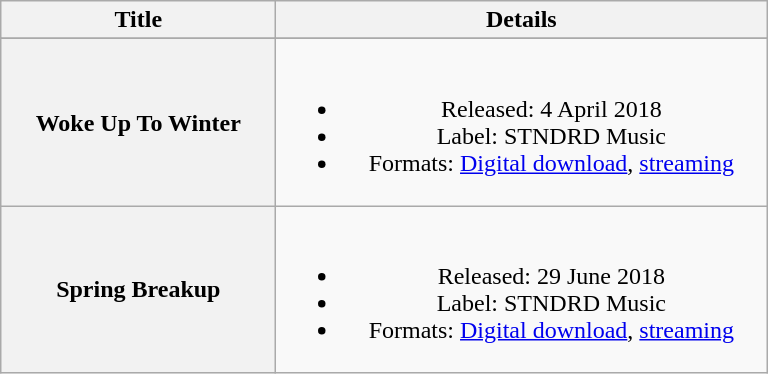<table class="wikitable plainrowheaders" style="text-align:center;">
<tr>
<th scope="col" style="width:11em;">Title</th>
<th scope="col" style="width:20em;">Details</th>
</tr>
<tr>
</tr>
<tr>
<th scope="row">Woke Up To Winter</th>
<td><br><ul><li>Released: 4 April 2018</li><li>Label: STNDRD Music</li><li>Formats: <a href='#'>Digital download</a>, <a href='#'>streaming</a></li></ul></td>
</tr>
<tr>
<th scope="row">Spring Breakup</th>
<td><br><ul><li>Released: 29 June 2018</li><li>Label: STNDRD Music</li><li>Formats: <a href='#'>Digital download</a>, <a href='#'>streaming</a></li></ul></td>
</tr>
</table>
